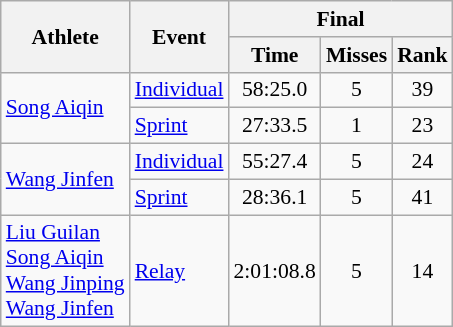<table class="wikitable" style="font-size:90%">
<tr>
<th rowspan="2">Athlete</th>
<th rowspan="2">Event</th>
<th colspan="3">Final</th>
</tr>
<tr>
<th>Time</th>
<th>Misses</th>
<th>Rank</th>
</tr>
<tr align="center">
<td align="left" rowspan=2><a href='#'>Song Aiqin</a></td>
<td align="left"><a href='#'>Individual</a></td>
<td>58:25.0</td>
<td>5</td>
<td>39</td>
</tr>
<tr align="center">
<td align="left"><a href='#'>Sprint</a></td>
<td>27:33.5</td>
<td>1</td>
<td>23</td>
</tr>
<tr align="center">
<td align="left" rowspan=2><a href='#'>Wang Jinfen</a></td>
<td align="left"><a href='#'>Individual</a></td>
<td>55:27.4</td>
<td>5</td>
<td>24</td>
</tr>
<tr align="center">
<td align="left"><a href='#'>Sprint</a></td>
<td>28:36.1</td>
<td>5</td>
<td>41</td>
</tr>
<tr align="center">
<td align="left"><a href='#'>Liu Guilan</a> <br> <a href='#'>Song Aiqin</a> <br> <a href='#'>Wang Jinping</a> <br><a href='#'>Wang Jinfen</a></td>
<td align="left"><a href='#'>Relay</a></td>
<td>2:01:08.8</td>
<td>5</td>
<td>14</td>
</tr>
</table>
